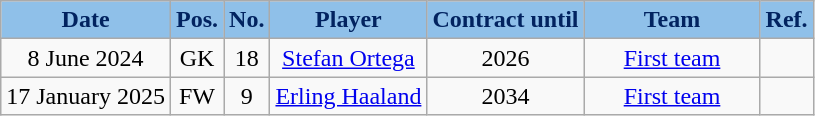<table class="wikitable" style="text-align:center; font-size:100%; ">
<tr>
<th style="background:#8FC0E9; color:#022360;"><strong>Date</strong></th>
<th style="background:#8FC0E9; color:#022360;"><strong>Pos.</strong></th>
<th style="background:#8FC0E9; color:#022360;"><strong>No.</strong></th>
<th style="background:#8FC0E9; color:#022360;"><strong>Player</strong></th>
<th style="background:#8FC0E9; color:#022360;"><strong>Contract until</strong></th>
<th style="background:#8FC0E9; color:#022360; width:110px;"><strong>Team</strong></th>
<th style="background:#8FC0E9; color:#022360;"><strong>Ref.</strong></th>
</tr>
<tr>
<td>8 June 2024</td>
<td>GK</td>
<td>18</td>
<td> <a href='#'>Stefan Ortega</a></td>
<td>2026</td>
<td><a href='#'>First team</a></td>
<td></td>
</tr>
<tr>
<td>17 January 2025</td>
<td>FW</td>
<td>9</td>
<td> <a href='#'>Erling Haaland</a></td>
<td>2034</td>
<td><a href='#'>First team</a></td>
<td></td>
</tr>
</table>
